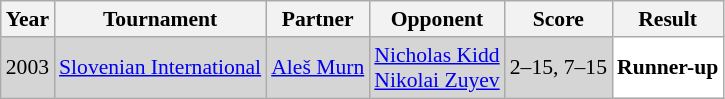<table class="sortable wikitable" style="font-size: 90%;">
<tr>
<th>Year</th>
<th>Tournament</th>
<th>Partner</th>
<th>Opponent</th>
<th>Score</th>
<th>Result</th>
</tr>
<tr style="background:#D5D5D5">
<td align="center">2003</td>
<td align="left"><a href='#'>Slovenian International</a></td>
<td align="left"> <a href='#'>Aleš Murn</a></td>
<td align="left"> <a href='#'>Nicholas Kidd</a> <br>  <a href='#'>Nikolai Zuyev</a></td>
<td align="left">2–15, 7–15</td>
<td style="text-align:left; background:white"> <strong>Runner-up</strong></td>
</tr>
</table>
